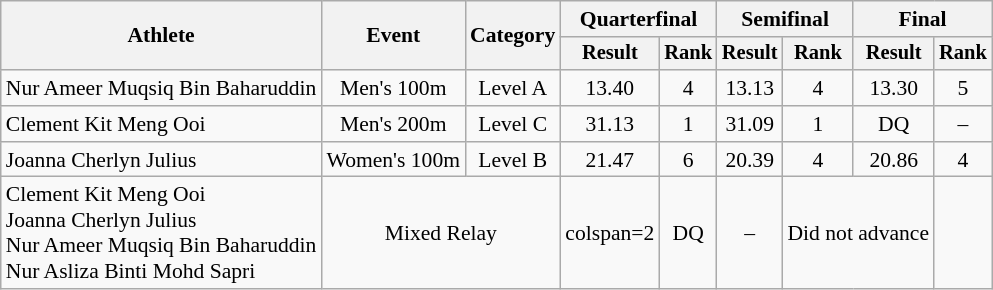<table class="wikitable" style="font-size:90%">
<tr>
<th rowspan="2">Athlete</th>
<th rowspan="2">Event</th>
<th rowspan="2">Category</th>
<th colspan="2">Quarterfinal</th>
<th colspan="2">Semifinal</th>
<th colspan="2">Final</th>
</tr>
<tr style="font-size:95%">
<th>Result</th>
<th>Rank</th>
<th>Result</th>
<th>Rank</th>
<th>Result</th>
<th>Rank</th>
</tr>
<tr align=center>
<td align=left>Nur Ameer Muqsiq Bin Baharuddin</td>
<td>Men's 100m</td>
<td>Level A</td>
<td>13.40</td>
<td>4</td>
<td>13.13</td>
<td>4</td>
<td>13.30</td>
<td>5</td>
</tr>
<tr align=center>
<td align=left>Clement Kit Meng Ooi</td>
<td>Men's 200m</td>
<td>Level C</td>
<td>31.13</td>
<td>1</td>
<td>31.09</td>
<td>1</td>
<td>DQ</td>
<td>–</td>
</tr>
<tr align=center>
<td align=left>Joanna Cherlyn Julius</td>
<td>Women's 100m</td>
<td>Level B</td>
<td>21.47</td>
<td>6</td>
<td>20.39</td>
<td>4</td>
<td>20.86</td>
<td>4</td>
</tr>
<tr align=center>
<td align=left>Clement Kit Meng Ooi<br>Joanna Cherlyn Julius<br>Nur Ameer Muqsiq Bin Baharuddin<br>Nur Asliza Binti Mohd Sapri</td>
<td colspan=2> Mixed Relay</td>
<td>colspan=2 </td>
<td>DQ</td>
<td>–</td>
<td colspan=2>Did not advance</td>
</tr>
</table>
